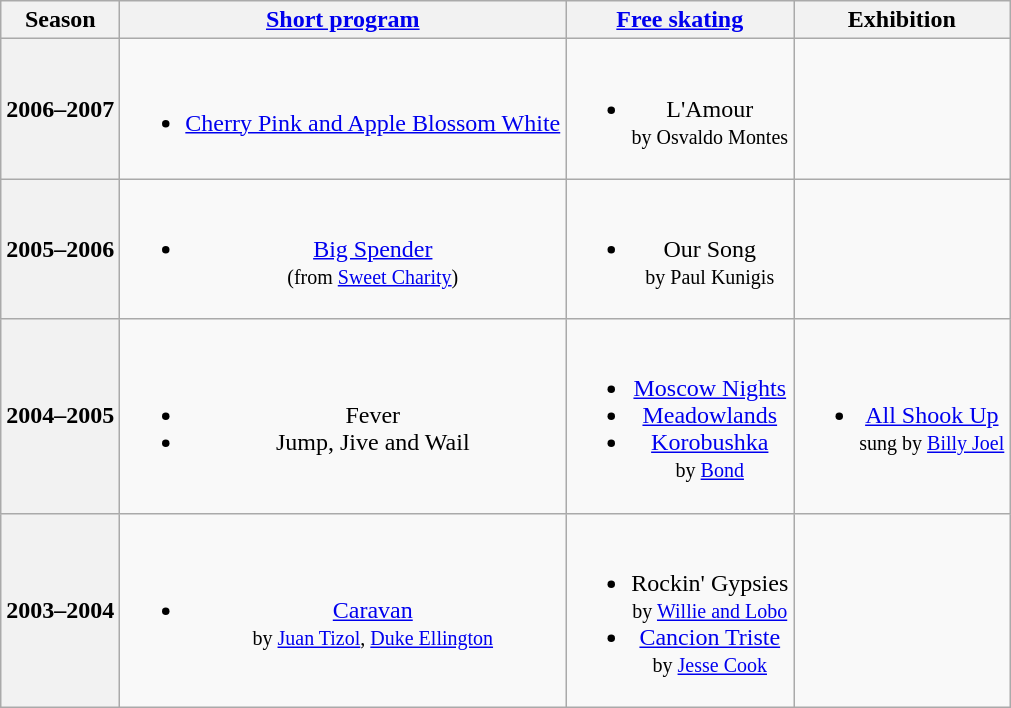<table class="wikitable" style="text-align:center">
<tr>
<th>Season</th>
<th><a href='#'>Short program</a></th>
<th><a href='#'>Free skating</a></th>
<th>Exhibition</th>
</tr>
<tr>
<th>2006–2007 <br> </th>
<td><br><ul><li><a href='#'>Cherry Pink and Apple Blossom White</a></li></ul></td>
<td><br><ul><li>L'Amour <br><small> by Osvaldo Montes </small></li></ul></td>
<td></td>
</tr>
<tr>
<th>2005–2006 <br> </th>
<td><br><ul><li><a href='#'>Big Spender</a> <br><small> (from <a href='#'>Sweet Charity</a>) </small></li></ul></td>
<td><br><ul><li>Our Song <br><small> by Paul Kunigis </small></li></ul></td>
<td></td>
</tr>
<tr>
<th>2004–2005 <br> </th>
<td><br><ul><li>Fever</li><li>Jump, Jive and Wail</li></ul></td>
<td><br><ul><li><a href='#'>Moscow Nights</a></li><li><a href='#'>Meadowlands</a></li><li><a href='#'>Korobushka</a> <br><small> by <a href='#'>Bond</a> </small></li></ul></td>
<td><br><ul><li><a href='#'>All Shook Up</a> <br><small> sung by <a href='#'>Billy Joel</a> </small></li></ul></td>
</tr>
<tr>
<th>2003–2004 <br> </th>
<td><br><ul><li><a href='#'>Caravan</a> <br><small> by <a href='#'>Juan Tizol</a>, <a href='#'>Duke Ellington</a> </small></li></ul></td>
<td><br><ul><li>Rockin' Gypsies <br><small> by <a href='#'>Willie and Lobo</a> </small></li><li><a href='#'>Cancion Triste</a> <br><small> by <a href='#'>Jesse Cook</a> </small></li></ul></td>
<td></td>
</tr>
</table>
